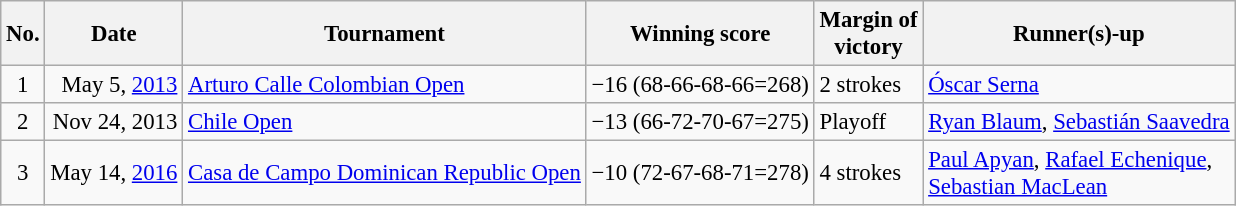<table class="wikitable" style="font-size:95%;">
<tr>
<th>No.</th>
<th>Date</th>
<th>Tournament</th>
<th>Winning score</th>
<th>Margin of<br>victory</th>
<th>Runner(s)-up</th>
</tr>
<tr>
<td align=center>1</td>
<td align=right>May 5, <a href='#'>2013</a></td>
<td><a href='#'>Arturo Calle Colombian Open</a></td>
<td>−16 (68-66-68-66=268)</td>
<td>2 strokes</td>
<td> <a href='#'>Óscar Serna</a></td>
</tr>
<tr>
<td align=center>2</td>
<td align=right>Nov 24, 2013</td>
<td><a href='#'>Chile Open</a></td>
<td>−13 (66-72-70-67=275)</td>
<td>Playoff</td>
<td> <a href='#'>Ryan Blaum</a>,  <a href='#'>Sebastián Saavedra</a></td>
</tr>
<tr>
<td align=center>3</td>
<td align=right>May 14, <a href='#'>2016</a></td>
<td><a href='#'>Casa de Campo Dominican Republic Open</a></td>
<td>−10 (72-67-68-71=278)</td>
<td>4 strokes</td>
<td> <a href='#'>Paul Apyan</a>,  <a href='#'>Rafael Echenique</a>,<br> <a href='#'>Sebastian MacLean</a></td>
</tr>
</table>
